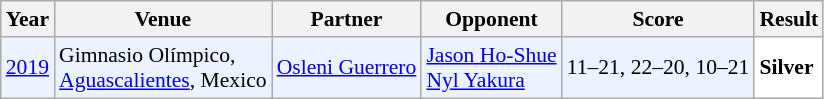<table class="sortable wikitable" style="font-size: 90%;">
<tr>
<th>Year</th>
<th>Venue</th>
<th>Partner</th>
<th>Opponent</th>
<th>Score</th>
<th>Result</th>
</tr>
<tr style="background:#ECF2FF">
<td align="center"><a href='#'>2019</a></td>
<td align="left">Gimnasio Olímpico,<br><a href='#'>Aguascalientes</a>, Mexico</td>
<td align="left"> <a href='#'>Osleni Guerrero</a></td>
<td align="left"> <a href='#'>Jason Ho-Shue</a><br> <a href='#'>Nyl Yakura</a></td>
<td align="left">11–21, 22–20, 10–21</td>
<td style="text-align:left; background:white"> <strong>Silver</strong></td>
</tr>
</table>
